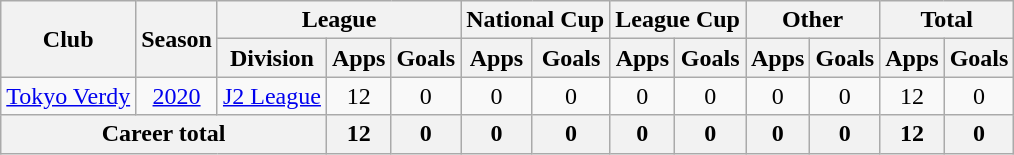<table class="wikitable" style="text-align: center">
<tr>
<th rowspan="2">Club</th>
<th rowspan="2">Season</th>
<th colspan="3">League</th>
<th colspan="2">National Cup</th>
<th colspan="2">League Cup</th>
<th colspan="2">Other</th>
<th colspan="2">Total</th>
</tr>
<tr>
<th>Division</th>
<th>Apps</th>
<th>Goals</th>
<th>Apps</th>
<th>Goals</th>
<th>Apps</th>
<th>Goals</th>
<th>Apps</th>
<th>Goals</th>
<th>Apps</th>
<th>Goals</th>
</tr>
<tr>
<td><a href='#'>Tokyo Verdy</a></td>
<td><a href='#'>2020</a></td>
<td><a href='#'>J2 League</a></td>
<td>12</td>
<td>0</td>
<td>0</td>
<td>0</td>
<td>0</td>
<td>0</td>
<td>0</td>
<td>0</td>
<td>12</td>
<td>0</td>
</tr>
<tr>
<th colspan=3>Career total</th>
<th>12</th>
<th>0</th>
<th>0</th>
<th>0</th>
<th>0</th>
<th>0</th>
<th>0</th>
<th>0</th>
<th>12</th>
<th>0</th>
</tr>
</table>
